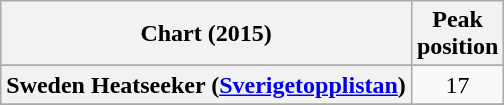<table class="wikitable sortable plainrowheaders" style="text-align:center">
<tr>
<th scope="col">Chart (2015)</th>
<th scope="col">Peak<br>position</th>
</tr>
<tr>
</tr>
<tr>
<th scope="row">Sweden Heatseeker (<a href='#'>Sverigetopplistan</a>)</th>
<td>17</td>
</tr>
<tr>
</tr>
</table>
